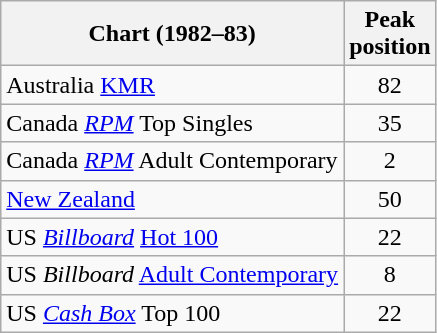<table class="wikitable sortable">
<tr>
<th>Chart (1982–83)</th>
<th>Peak<br>position</th>
</tr>
<tr>
<td>Australia <a href='#'>KMR</a></td>
<td style="text-align:center;">82</td>
</tr>
<tr>
<td>Canada <em><a href='#'>RPM</a></em> Top Singles</td>
<td style="text-align:center;">35</td>
</tr>
<tr>
<td>Canada <em><a href='#'>RPM</a></em> Adult Contemporary</td>
<td style="text-align:center;">2</td>
</tr>
<tr>
<td><a href='#'>New Zealand</a></td>
<td style="text-align:center;">50</td>
</tr>
<tr>
<td>US <em><a href='#'>Billboard</a></em> <a href='#'>Hot 100</a></td>
<td style="text-align:center;">22</td>
</tr>
<tr>
<td>US <em>Billboard</em> <a href='#'>Adult Contemporary</a></td>
<td style="text-align:center;">8</td>
</tr>
<tr>
<td>US <a href='#'><em>Cash Box</em></a> Top 100</td>
<td align="center">22</td>
</tr>
</table>
